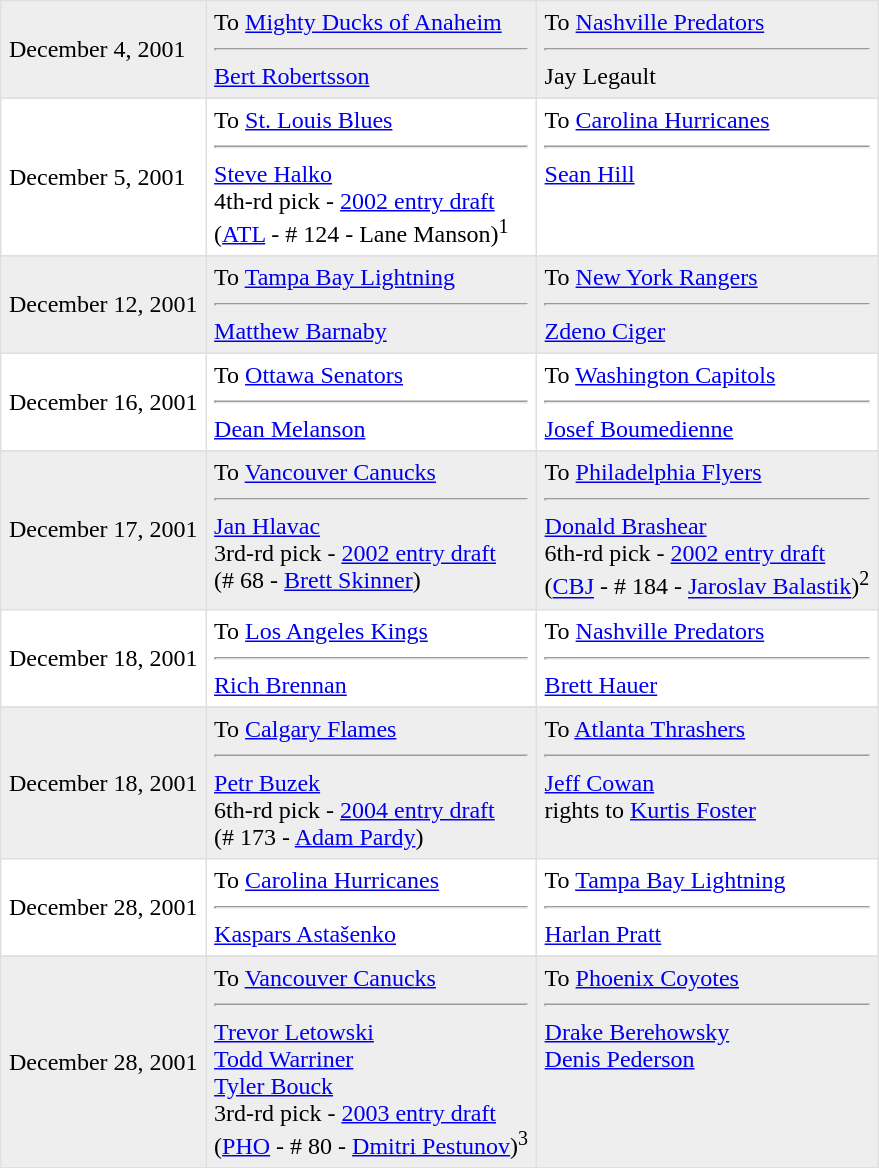<table border=1 style="border-collapse:collapse" bordercolor="#DFDFDF"  cellpadding="5">
<tr bgcolor="#eeeeee">
<td>December 4, 2001</td>
<td valign="top">To <a href='#'>Mighty Ducks of Anaheim</a> <hr><a href='#'>Bert Robertsson</a></td>
<td valign="top">To <a href='#'>Nashville Predators</a> <hr>Jay Legault</td>
</tr>
<tr>
<td>December 5, 2001</td>
<td valign="top">To <a href='#'>St. Louis Blues</a> <hr><a href='#'>Steve Halko</a> <br>4th-rd pick - <a href='#'>2002 entry draft</a><br>(<a href='#'>ATL</a> - # 124 - Lane Manson)<sup>1</sup></td>
<td valign="top">To <a href='#'>Carolina Hurricanes</a> <hr><a href='#'>Sean Hill</a></td>
</tr>
<tr>
</tr>
<tr bgcolor="#eeeeee">
<td>December 12, 2001</td>
<td valign="top">To <a href='#'>Tampa Bay Lightning</a> <hr><a href='#'>Matthew Barnaby</a></td>
<td valign="top">To <a href='#'>New York Rangers</a> <hr><a href='#'>Zdeno Ciger</a></td>
</tr>
<tr>
<td>December 16, 2001</td>
<td valign="top">To <a href='#'>Ottawa Senators</a> <hr><a href='#'>Dean Melanson</a></td>
<td valign="top">To <a href='#'>Washington Capitols</a> <hr><a href='#'>Josef Boumedienne</a></td>
</tr>
<tr>
</tr>
<tr bgcolor="#eeeeee">
<td>December 17, 2001</td>
<td valign="top">To <a href='#'>Vancouver Canucks</a> <hr><a href='#'>Jan Hlavac</a><br>3rd-rd pick - <a href='#'>2002 entry draft</a><br>(# 68 - <a href='#'>Brett Skinner</a>)</td>
<td valign="top">To <a href='#'>Philadelphia Flyers</a> <hr><a href='#'>Donald Brashear</a><br>6th-rd pick - <a href='#'>2002 entry draft</a><br>(<a href='#'>CBJ</a> - # 184 - <a href='#'>Jaroslav Balastik</a>)<sup>2</sup></td>
</tr>
<tr>
<td>December 18, 2001</td>
<td valign="top">To <a href='#'>Los Angeles Kings</a> <hr><a href='#'>Rich Brennan</a></td>
<td valign="top">To <a href='#'>Nashville Predators</a> <hr><a href='#'>Brett Hauer</a></td>
</tr>
<tr>
</tr>
<tr bgcolor="#eeeeee">
<td>December 18, 2001</td>
<td valign="top">To <a href='#'>Calgary Flames</a> <hr><a href='#'>Petr Buzek</a><br>6th-rd pick - <a href='#'>2004 entry draft</a><br>(# 173 - <a href='#'>Adam Pardy</a>)</td>
<td valign="top">To <a href='#'>Atlanta Thrashers</a> <hr><a href='#'>Jeff Cowan</a><br>rights to <a href='#'>Kurtis Foster</a></td>
</tr>
<tr>
<td>December 28, 2001</td>
<td valign="top">To <a href='#'>Carolina Hurricanes</a> <hr><a href='#'>Kaspars Astašenko</a></td>
<td valign="top">To <a href='#'>Tampa Bay Lightning</a> <hr><a href='#'>Harlan Pratt</a></td>
</tr>
<tr>
</tr>
<tr bgcolor="#eeeeee">
<td>December 28, 2001</td>
<td valign="top">To <a href='#'>Vancouver Canucks</a> <hr><a href='#'>Trevor Letowski</a><br><a href='#'>Todd Warriner</a><br><a href='#'>Tyler Bouck</a><br>3rd-rd pick - <a href='#'>2003 entry draft</a><br>(<a href='#'>PHO</a> - # 80 - <a href='#'>Dmitri Pestunov</a>)<sup>3</sup></td>
<td valign="top">To <a href='#'>Phoenix Coyotes</a> <hr><a href='#'>Drake Berehowsky</a><br><a href='#'>Denis Pederson</a></td>
</tr>
<tr>
</tr>
</table>
